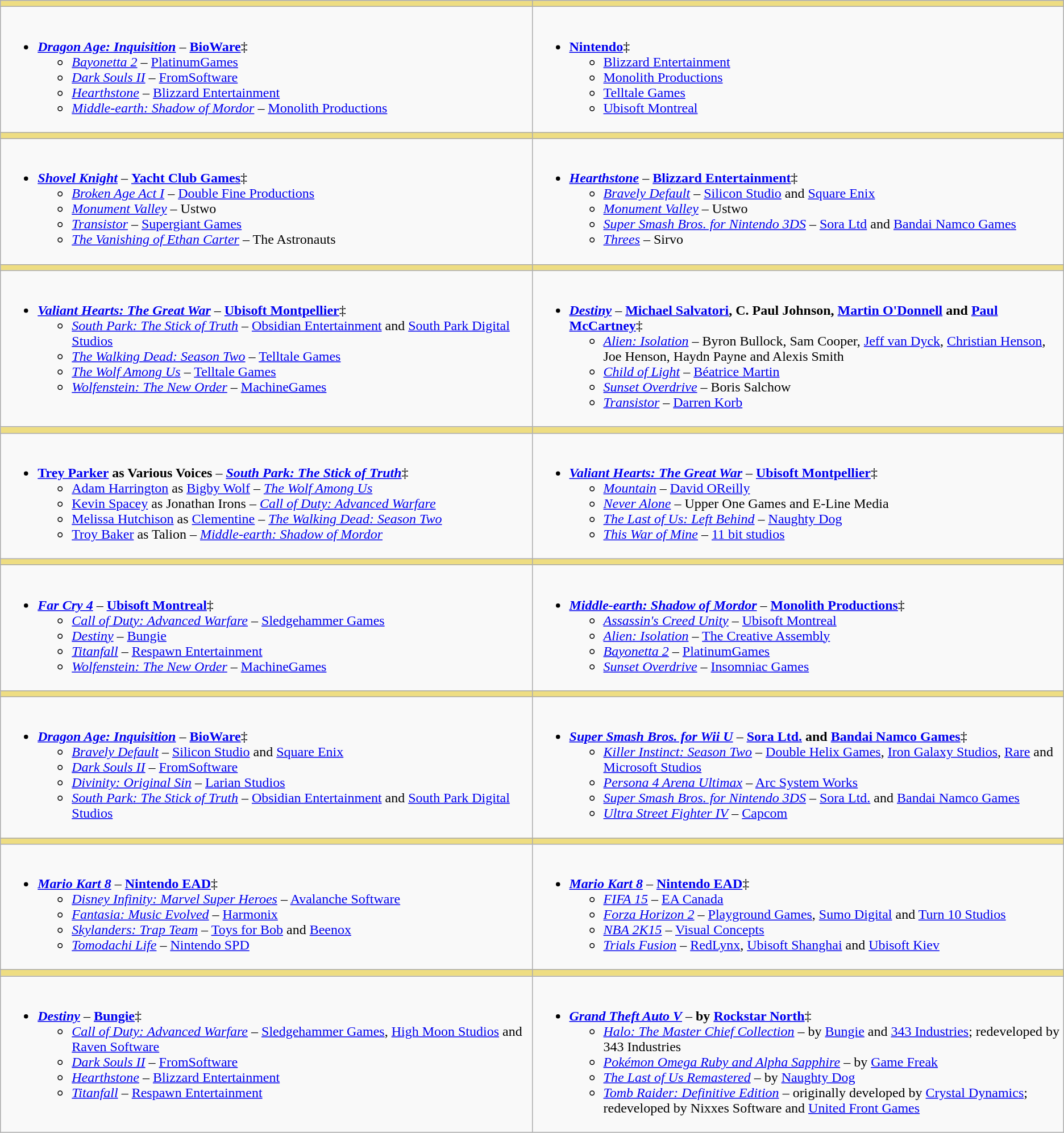<table class=wikitable>
<tr>
<th style="background:#eedd82; width:50em;"></th>
<th style="background:#eedd82; width:50em;"></th>
</tr>
<tr>
<td valign="top"><br><ul><li><strong><em><a href='#'>Dragon Age: Inquisition</a></em></strong> – <strong><a href='#'>BioWare</a></strong>‡<ul><li><em><a href='#'>Bayonetta 2</a></em> – <a href='#'>PlatinumGames</a></li><li><em><a href='#'>Dark Souls II</a></em> – <a href='#'>FromSoftware</a></li><li><em><a href='#'>Hearthstone</a></em> – <a href='#'>Blizzard Entertainment</a></li><li><em><a href='#'>Middle-earth: Shadow of Mordor</a></em> – <a href='#'>Monolith Productions</a></li></ul></li></ul></td>
<td valign="top"><br><ul><li><strong><a href='#'>Nintendo</a></strong>‡<ul><li><a href='#'>Blizzard Entertainment</a></li><li><a href='#'>Monolith Productions</a></li><li><a href='#'>Telltale Games</a></li><li><a href='#'>Ubisoft Montreal</a></li></ul></li></ul></td>
</tr>
<tr>
<th style="background:#eedd82"></th>
<th style="background:#eedd82"></th>
</tr>
<tr>
<td valign="top"><br><ul><li><strong><em><a href='#'>Shovel Knight</a></em></strong> – <strong><a href='#'>Yacht Club Games</a></strong>‡<ul><li><em><a href='#'>Broken Age Act I</a></em> – <a href='#'>Double Fine Productions</a></li><li><em><a href='#'>Monument Valley</a></em> – Ustwo</li><li><em><a href='#'>Transistor</a></em> – <a href='#'>Supergiant Games</a></li><li><em><a href='#'>The Vanishing of Ethan Carter</a></em> – The Astronauts</li></ul></li></ul></td>
<td valign="top"><br><ul><li><strong><em><a href='#'>Hearthstone</a></em></strong> – <strong><a href='#'>Blizzard Entertainment</a></strong>‡<ul><li><em><a href='#'>Bravely Default</a></em> – <a href='#'>Silicon Studio</a> and <a href='#'>Square Enix</a></li><li><em><a href='#'>Monument Valley</a></em> – Ustwo</li><li><em><a href='#'>Super Smash Bros. for Nintendo 3DS</a></em> – <a href='#'>Sora Ltd</a> and <a href='#'>Bandai Namco Games</a></li><li><em><a href='#'>Threes</a></em> – Sirvo</li></ul></li></ul></td>
</tr>
<tr>
<th style="background:#eedd82"></th>
<th style="background:#eedd82"></th>
</tr>
<tr>
<td valign="top"><br><ul><li><strong><em><a href='#'>Valiant Hearts: The Great War</a></em></strong> – <strong><a href='#'>Ubisoft Montpellier</a></strong>‡<ul><li><em><a href='#'>South Park: The Stick of Truth</a></em> – <a href='#'>Obsidian Entertainment</a> and <a href='#'>South Park Digital Studios</a></li><li><em><a href='#'>The Walking Dead: Season Two</a></em> – <a href='#'>Telltale Games</a></li><li><em><a href='#'>The Wolf Among Us</a></em> – <a href='#'>Telltale Games</a></li><li><em><a href='#'>Wolfenstein: The New Order</a></em> – <a href='#'>MachineGames</a></li></ul></li></ul></td>
<td valign="top"><br><ul><li><strong><em><a href='#'>Destiny</a></em></strong> – <strong><a href='#'>Michael Salvatori</a>, C. Paul Johnson, <a href='#'>Martin O'Donnell</a> and <a href='#'>Paul McCartney</a></strong>‡<ul><li><em><a href='#'>Alien: Isolation</a></em> – Byron Bullock, Sam Cooper, <a href='#'>Jeff van Dyck</a>, <a href='#'>Christian Henson</a>, Joe Henson, Haydn Payne and Alexis Smith</li><li><em><a href='#'>Child of Light</a></em> – <a href='#'>Béatrice Martin</a></li><li><em><a href='#'>Sunset Overdrive</a></em> – Boris Salchow</li><li><em><a href='#'>Transistor</a></em> – <a href='#'>Darren Korb</a></li></ul></li></ul></td>
</tr>
<tr>
<th style="background:#eedd82"></th>
<th style="background:#eedd82"></th>
</tr>
<tr>
<td valign="top"><br><ul><li><strong><a href='#'>Trey Parker</a></strong> <strong>as Various Voices</strong> – <strong><em><a href='#'>South Park: The Stick of Truth</a></em></strong>‡<ul><li><a href='#'>Adam Harrington</a> as <a href='#'>Bigby Wolf</a> – <em><a href='#'>The Wolf Among Us</a></em></li><li><a href='#'>Kevin Spacey</a> as Jonathan Irons – <em><a href='#'>Call of Duty: Advanced Warfare</a></em></li><li><a href='#'>Melissa Hutchison</a> as <a href='#'>Clementine</a> – <em><a href='#'>The Walking Dead: Season Two</a></em></li><li><a href='#'>Troy Baker</a> as Talion – <em><a href='#'>Middle-earth: Shadow of Mordor</a></em></li></ul></li></ul></td>
<td valign="top"><br><ul><li><strong><em><a href='#'>Valiant Hearts: The Great War</a></em></strong> – <strong><a href='#'>Ubisoft Montpellier</a></strong>‡<ul><li><em><a href='#'>Mountain</a></em> – <a href='#'>David OReilly</a></li><li><em><a href='#'>Never Alone</a></em> – Upper One Games and E-Line Media</li><li><em><a href='#'>The Last of Us: Left Behind</a></em> – <a href='#'>Naughty Dog</a></li><li><em><a href='#'>This War of Mine</a></em> – <a href='#'>11 bit studios</a></li></ul></li></ul></td>
</tr>
<tr>
<th style="background:#eedd82"></th>
<th style="background:#eedd82"></th>
</tr>
<tr>
<td valign="top"><br><ul><li><strong><em><a href='#'>Far Cry 4</a></em></strong> – <strong><a href='#'>Ubisoft Montreal</a></strong>‡<ul><li><em><a href='#'>Call of Duty: Advanced Warfare</a></em> – <a href='#'>Sledgehammer Games</a></li><li><em><a href='#'>Destiny</a></em> – <a href='#'>Bungie</a></li><li><em><a href='#'>Titanfall</a></em> – <a href='#'>Respawn Entertainment</a></li><li><em><a href='#'>Wolfenstein: The New Order</a></em> – <a href='#'>MachineGames</a></li></ul></li></ul></td>
<td valign="top"><br><ul><li><strong><em><a href='#'>Middle-earth: Shadow of Mordor</a></em></strong> – <strong><a href='#'>Monolith Productions</a></strong>‡<ul><li><em><a href='#'>Assassin's Creed Unity</a></em> – <a href='#'>Ubisoft Montreal</a></li><li><em><a href='#'>Alien: Isolation</a></em> – <a href='#'>The Creative Assembly</a></li><li><em><a href='#'>Bayonetta 2</a></em> – <a href='#'>PlatinumGames</a></li><li><em><a href='#'>Sunset Overdrive</a></em> – <a href='#'>Insomniac Games</a></li></ul></li></ul></td>
</tr>
<tr>
<th style="background:#eedd82"></th>
<th style="background:#eedd82"></th>
</tr>
<tr>
<td valign="top"><br><ul><li><strong><em><a href='#'>Dragon Age: Inquisition</a></em></strong> – <strong><a href='#'>BioWare</a></strong>‡<ul><li><em><a href='#'>Bravely Default</a></em> – <a href='#'>Silicon Studio</a> and <a href='#'>Square Enix</a></li><li><em><a href='#'>Dark Souls II</a></em> – <a href='#'>FromSoftware</a></li><li><em><a href='#'>Divinity: Original Sin</a></em> – <a href='#'>Larian Studios</a></li><li><em><a href='#'>South Park: The Stick of Truth</a></em> – <a href='#'>Obsidian Entertainment</a> and <a href='#'>South Park Digital Studios</a></li></ul></li></ul></td>
<td valign="top"><br><ul><li><strong><em><a href='#'>Super Smash Bros. for Wii U</a></em></strong> – <strong><a href='#'>Sora Ltd.</a> and <a href='#'>Bandai Namco Games</a></strong>‡<ul><li><em><a href='#'>Killer Instinct: Season Two</a></em> – <a href='#'>Double Helix Games</a>, <a href='#'>Iron Galaxy Studios</a>, <a href='#'>Rare</a> and <a href='#'>Microsoft Studios</a></li><li><em><a href='#'>Persona 4 Arena Ultimax</a></em> – <a href='#'>Arc System Works</a></li><li><em><a href='#'>Super Smash Bros. for Nintendo 3DS</a></em> – <a href='#'>Sora Ltd.</a> and <a href='#'>Bandai Namco Games</a></li><li><em><a href='#'>Ultra Street Fighter IV</a></em> – <a href='#'>Capcom</a></li></ul></li></ul></td>
</tr>
<tr>
<th style="background:#eedd82"></th>
<th style="background:#eedd82"></th>
</tr>
<tr>
<td valign="top"><br><ul><li><strong><em><a href='#'>Mario Kart 8</a></em></strong> – <a href='#'><strong>Nintendo EAD</strong></a>‡<ul><li><em><a href='#'>Disney Infinity: Marvel Super Heroes</a></em> – <a href='#'>Avalanche Software</a></li><li><em><a href='#'>Fantasia: Music Evolved</a></em> – <a href='#'>Harmonix</a></li><li><em><a href='#'>Skylanders: Trap Team</a></em> – <a href='#'>Toys for Bob</a> and <a href='#'>Beenox</a></li><li><em><a href='#'>Tomodachi Life</a></em> – <a href='#'>Nintendo SPD</a></li></ul></li></ul></td>
<td valign="top"><br><ul><li><strong><em><a href='#'>Mario Kart 8</a></em></strong> – <a href='#'><strong>Nintendo EAD</strong></a>‡<ul><li><em><a href='#'>FIFA 15</a></em> – <a href='#'>EA Canada</a></li><li><em><a href='#'>Forza Horizon 2</a></em> – <a href='#'>Playground Games</a>, <a href='#'>Sumo Digital</a> and <a href='#'>Turn 10 Studios</a></li><li><em><a href='#'>NBA 2K15</a></em> – <a href='#'>Visual Concepts</a></li><li><em><a href='#'>Trials Fusion</a></em> – <a href='#'>RedLynx</a>, <a href='#'>Ubisoft Shanghai</a> and <a href='#'>Ubisoft Kiev</a></li></ul></li></ul></td>
</tr>
<tr>
<th style="background:#eedd82"></th>
<th style="background:#eedd82"></th>
</tr>
<tr>
<td valign="top"><br><ul><li><strong><em><a href='#'>Destiny</a></em></strong> – <strong><a href='#'>Bungie</a></strong>‡<ul><li><em><a href='#'>Call of Duty: Advanced Warfare</a></em> – <a href='#'>Sledgehammer Games</a>, <a href='#'>High Moon Studios</a> and <a href='#'>Raven Software</a></li><li><em><a href='#'>Dark Souls II</a></em> – <a href='#'>FromSoftware</a></li><li><em><a href='#'>Hearthstone</a></em> – <a href='#'>Blizzard Entertainment</a></li><li><em><a href='#'>Titanfall</a></em> – <a href='#'>Respawn Entertainment</a></li></ul></li></ul></td>
<td valign="top"><br><ul><li><strong><em><a href='#'>Grand Theft Auto V</a></em></strong> – <strong>by <a href='#'>Rockstar North</a></strong>‡<ul><li><em><a href='#'>Halo: The Master Chief Collection</a></em> – by <a href='#'>Bungie</a> and <a href='#'>343 Industries</a>; redeveloped by 343 Industries</li><li><em><a href='#'>Pokémon Omega Ruby and Alpha Sapphire</a></em> – by <a href='#'>Game Freak</a></li><li><em><a href='#'>The Last of Us Remastered</a></em> – by <a href='#'>Naughty Dog</a></li><li><em><a href='#'>Tomb Raider: Definitive Edition</a></em> – originally developed by <a href='#'>Crystal Dynamics</a>; redeveloped by Nixxes Software and <a href='#'>United Front Games</a></li></ul></li></ul></td>
</tr>
</table>
